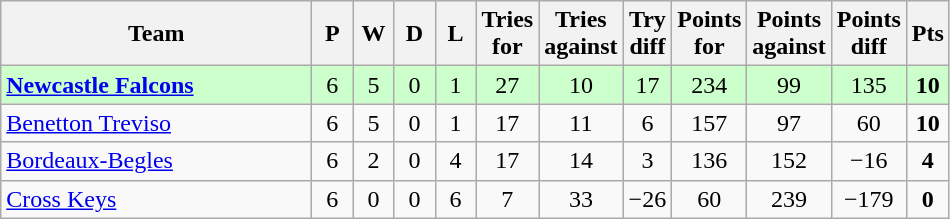<table class="wikitable" style="text-align: center;">
<tr>
<th width="200">Team</th>
<th width="20">P</th>
<th width="20">W</th>
<th width="20">D</th>
<th width="20">L</th>
<th width="20">Tries for</th>
<th width="20">Tries against</th>
<th width="20">Try diff</th>
<th width="20">Points for</th>
<th width="20">Points against</th>
<th width="25">Points diff</th>
<th width="20">Pts</th>
</tr>
<tr bgcolor="#ccffcc">
<td align="left"> <strong><a href='#'>Newcastle Falcons</a></strong></td>
<td>6</td>
<td>5</td>
<td>0</td>
<td>1</td>
<td>27</td>
<td>10</td>
<td>17</td>
<td>234</td>
<td>99</td>
<td>135</td>
<td><strong>10</strong></td>
</tr>
<tr>
<td align="left"> <a href='#'>Benetton Treviso</a></td>
<td>6</td>
<td>5</td>
<td>0</td>
<td>1</td>
<td>17</td>
<td>11</td>
<td>6</td>
<td>157</td>
<td>97</td>
<td>60</td>
<td><strong>10</strong></td>
</tr>
<tr>
<td align="left"> <a href='#'>Bordeaux-Begles</a></td>
<td>6</td>
<td>2</td>
<td>0</td>
<td>4</td>
<td>17</td>
<td>14</td>
<td>3</td>
<td>136</td>
<td>152</td>
<td>−16</td>
<td><strong>4</strong></td>
</tr>
<tr>
<td align="left"> <a href='#'>Cross Keys</a></td>
<td>6</td>
<td>0</td>
<td>0</td>
<td>6</td>
<td>7</td>
<td>33</td>
<td>−26</td>
<td>60</td>
<td>239</td>
<td>−179</td>
<td><strong>0</strong></td>
</tr>
</table>
